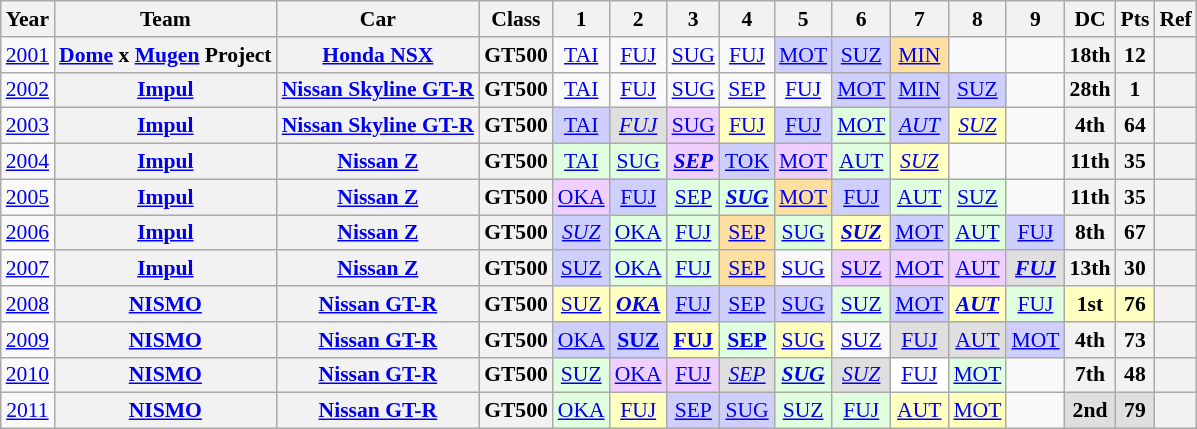<table class="wikitable" style="text-align:center; font-size:90%">
<tr>
<th>Year</th>
<th>Team</th>
<th>Car</th>
<th>Class</th>
<th>1</th>
<th>2</th>
<th>3</th>
<th>4</th>
<th>5</th>
<th>6</th>
<th>7</th>
<th>8</th>
<th>9</th>
<th>DC</th>
<th>Pts</th>
<th>Ref</th>
</tr>
<tr>
<td><a href='#'>2001</a></td>
<th><a href='#'>Dome</a> x <a href='#'>Mugen</a> Project</th>
<th><a href='#'>Honda NSX</a></th>
<th>GT500</th>
<td><a href='#'>TAI</a></td>
<td><a href='#'>FUJ</a></td>
<td><a href='#'>SUG</a></td>
<td><a href='#'>FUJ</a></td>
<td style="background:#CFCFFF;"><a href='#'>MOT</a><br></td>
<td style="background:#CFCFFF;"><a href='#'>SUZ</a><br></td>
<td style="background:#FFDF9F;"><a href='#'>MIN</a><br></td>
<td></td>
<td></td>
<th>18th</th>
<th>12</th>
<th></th>
</tr>
<tr>
<td><a href='#'>2002</a></td>
<th><a href='#'>Impul</a></th>
<th><a href='#'>Nissan Skyline GT-R</a></th>
<th>GT500</th>
<td><a href='#'>TAI</a></td>
<td><a href='#'>FUJ</a></td>
<td><a href='#'>SUG</a></td>
<td><a href='#'>SEP</a></td>
<td><a href='#'>FUJ</a></td>
<td style="background:#CFCFFF;"><a href='#'>MOT</a><br></td>
<td style="background:#CFCFFF;"><a href='#'>MIN</a><br></td>
<td style="background:#CFCFFF;"><a href='#'>SUZ</a><br></td>
<td></td>
<th>28th</th>
<th>1</th>
<th></th>
</tr>
<tr>
<td><a href='#'>2003</a></td>
<th><a href='#'>Impul</a></th>
<th><a href='#'>Nissan Skyline GT-R</a></th>
<th>GT500</th>
<td style="background:#CFCFFF;"><a href='#'>TAI</a><br></td>
<td style="background:#DFDFDF;"><em><a href='#'>FUJ</a></em><br></td>
<td style="background:#EFCFFF;"><a href='#'>SUG</a><br></td>
<td style="background:#FFFFBF;"><a href='#'>FUJ</a><br></td>
<td style="background:#CFCFFF;"><a href='#'>FUJ</a><br></td>
<td style="background:#DFFFDF;"><a href='#'>MOT</a><br></td>
<td style="background:#CFCFFF;"><em><a href='#'>AUT</a></em><br></td>
<td style="background:#FFFFBF;"><em><a href='#'>SUZ</a></em><br></td>
<td></td>
<th>4th</th>
<th>64</th>
<th></th>
</tr>
<tr>
<td><a href='#'>2004</a></td>
<th><a href='#'>Impul</a></th>
<th><a href='#'>Nissan Z</a></th>
<th>GT500</th>
<td style="background:#DFFFDF;"><a href='#'>TAI</a><br></td>
<td style="background:#DFFFDF;"><a href='#'>SUG</a><br></td>
<td style="background:#EFCFFF;"><strong><em><a href='#'>SEP</a></em></strong><br></td>
<td style="background:#CFCFFF;"><a href='#'>TOK</a><br></td>
<td style="background:#EFCFFF;"><a href='#'>MOT</a><br></td>
<td style="background:#DFFFDF;"><a href='#'>AUT</a><br></td>
<td style="background:#FFFFBF;"><em><a href='#'>SUZ</a></em><br></td>
<td></td>
<td></td>
<th>11th</th>
<th>35</th>
<th></th>
</tr>
<tr>
<td><a href='#'>2005</a></td>
<th><a href='#'>Impul</a></th>
<th><a href='#'>Nissan Z</a></th>
<th>GT500</th>
<td style="background:#EFCFFF;"><a href='#'>OKA</a><br></td>
<td style="background:#CFCFFF;"><a href='#'>FUJ</a><br></td>
<td style="background:#DFFFDF;"><a href='#'>SEP</a><br></td>
<td style="background:#DFFFDF;"><strong><em><a href='#'>SUG</a></em></strong><br></td>
<td style="background:#FFDF9F;"><a href='#'>MOT</a><br></td>
<td style="background:#CFCFFF;"><a href='#'>FUJ</a><br></td>
<td style="background:#DFFFDF;"><a href='#'>AUT</a><br></td>
<td style="background:#DFFFDF;"><a href='#'>SUZ</a><br></td>
<td></td>
<th>11th</th>
<th>35</th>
<th></th>
</tr>
<tr>
<td><a href='#'>2006</a></td>
<th><a href='#'>Impul</a></th>
<th><a href='#'>Nissan Z</a></th>
<th>GT500</th>
<td style="background:#CFCFFF;"><em><a href='#'>SUZ</a></em><br></td>
<td style="background:#DFFFDF;"><a href='#'>OKA</a><br></td>
<td style="background:#DFFFDF;"><a href='#'>FUJ</a><br></td>
<td style="background:#FFDF9F;"><a href='#'>SEP</a><br></td>
<td style="background:#DFFFDF;"><a href='#'>SUG</a><br></td>
<td style="background:#FFFFBF;"><strong><em><a href='#'>SUZ</a></em></strong><br></td>
<td style="background:#CFCFFF;"><a href='#'>MOT</a><br></td>
<td style="background:#DFFFDF;"><a href='#'>AUT</a><br></td>
<td style="background:#CFCFFF;"><a href='#'>FUJ</a><br></td>
<th>8th</th>
<th>67</th>
<th></th>
</tr>
<tr>
<td><a href='#'>2007</a></td>
<th><a href='#'>Impul</a></th>
<th><a href='#'>Nissan Z</a></th>
<th>GT500</th>
<td style="background:#CFCFFF;"><a href='#'>SUZ</a><br></td>
<td style="background:#DFFFDF;"><a href='#'>OKA</a><br></td>
<td style="background:#DFFFDF;"><a href='#'>FUJ</a><br></td>
<td style="background:#FFDF9F;"><a href='#'>SEP</a><br></td>
<td><a href='#'>SUG</a></td>
<td style="background:#EFCFFF;"><a href='#'>SUZ</a><br></td>
<td style="background:#EFCFFF;"><a href='#'>MOT</a><br></td>
<td style="background:#EFCFFF;"><a href='#'>AUT</a><br></td>
<td style="background:#DFDFDF;"><strong><em><a href='#'>FUJ</a></em></strong><br></td>
<th>13th</th>
<th>30</th>
<th></th>
</tr>
<tr>
<td><a href='#'>2008</a></td>
<th><a href='#'>NISMO</a></th>
<th><a href='#'>Nissan GT-R</a></th>
<th>GT500</th>
<td style="background:#FFFFBF;"><a href='#'>SUZ</a><br></td>
<td style="background:#FFFFBF;"><strong><em><a href='#'>OKA</a></em></strong><br></td>
<td style="background:#CFCFFF;"><a href='#'>FUJ</a><br></td>
<td style="background:#CFCFFF;"><a href='#'>SEP</a><br></td>
<td style="background:#CFCFFF;"><a href='#'>SUG</a><br></td>
<td style="background:#DFFFDF;"><a href='#'>SUZ</a><br></td>
<td style="background:#CFCFFF;"><a href='#'>MOT</a><br></td>
<td style="background:#FFFFBF;"><strong><em><a href='#'>AUT</a></em></strong><br></td>
<td style="background:#DFFFDF;"><a href='#'>FUJ</a><br></td>
<td style="background:#FFFFBF;"><strong>1st</strong></td>
<td style="background:#FFFFBF;"><strong>76</strong></td>
<th></th>
</tr>
<tr>
<td><a href='#'>2009</a></td>
<th><a href='#'>NISMO</a></th>
<th><a href='#'>Nissan GT-R</a></th>
<th>GT500</th>
<td style="background:#CFCFFF;"><a href='#'>OKA</a><br></td>
<td style="background:#CFCFFF;"><strong><a href='#'>SUZ</a></strong><br></td>
<td style="background:#FFFFBF;"><strong><a href='#'>FUJ</a></strong><br></td>
<td style="background:#DFFFDF;"><strong><a href='#'>SEP</a></strong><br></td>
<td style="background:#FFFFBF;"><a href='#'>SUG</a><br></td>
<td><a href='#'>SUZ</a></td>
<td style="background:#DFDFDF;"><a href='#'>FUJ</a><br></td>
<td style="background:#DFDFDF;"><a href='#'>AUT</a><br></td>
<td style="background:#CFCFFF;"><a href='#'>MOT</a><br></td>
<th>4th</th>
<th>73</th>
<th></th>
</tr>
<tr>
<td><a href='#'>2010</a></td>
<th><a href='#'>NISMO</a></th>
<th><a href='#'>Nissan GT-R</a></th>
<th>GT500</th>
<td style="background:#DFFFDF;"><a href='#'>SUZ</a><br></td>
<td style="background:#EFCFFF;"><a href='#'>OKA</a><br></td>
<td style="background:#EFCFFF;"><a href='#'>FUJ</a><br></td>
<td style="background:#DFDFDF;"><em><a href='#'>SEP</a></em><br></td>
<td style="background:#DFFFDF;"><strong><em><a href='#'>SUG</a></em></strong><br></td>
<td style="background:#DFDFDF;"><em><a href='#'>SUZ</a></em><br></td>
<td style="background:#FFFFFF;"><a href='#'>FUJ</a><br></td>
<td style="background:#DFFFDF;"><a href='#'>MOT</a><br></td>
<td></td>
<th>7th</th>
<th>48</th>
<th></th>
</tr>
<tr>
<td><a href='#'>2011</a></td>
<th><a href='#'>NISMO</a></th>
<th><a href='#'>Nissan GT-R</a></th>
<th>GT500</th>
<td style="background:#DFFFDF;"><a href='#'>OKA</a><br></td>
<td style="background:#FFFFBF;"><a href='#'>FUJ</a><br></td>
<td style="background:#CFCFFF;"><a href='#'>SEP</a><br></td>
<td style="background:#CFCFFF;"><a href='#'>SUG</a><br></td>
<td style="background:#DFFFDF;"><a href='#'>SUZ</a><br></td>
<td style="background:#DFFFDF;"><a href='#'>FUJ</a><br></td>
<td style="background:#FFFFBF;"><a href='#'>AUT</a><br></td>
<td style="background:#FFFFBF;"><a href='#'>MOT</a><br></td>
<td></td>
<td style="background:#DFDFDF;"><strong>2nd</strong></td>
<td style="background:#DFDFDF;"><strong>79</strong></td>
<th></th>
</tr>
</table>
